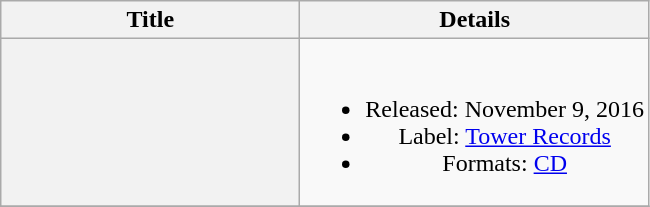<table class="wikitable plainrowheaders" style="text-align:center;">
<tr>
<th rowspan="1" style="width:12em;">Title</th>
<th rowspan="1">Details</th>
</tr>
<tr>
<th scope="row"></th>
<td><br><ul><li>Released: November 9, 2016</li><li>Label: <a href='#'>Tower Records</a></li><li>Formats: <a href='#'>CD</a></li></ul></td>
</tr>
<tr>
</tr>
</table>
